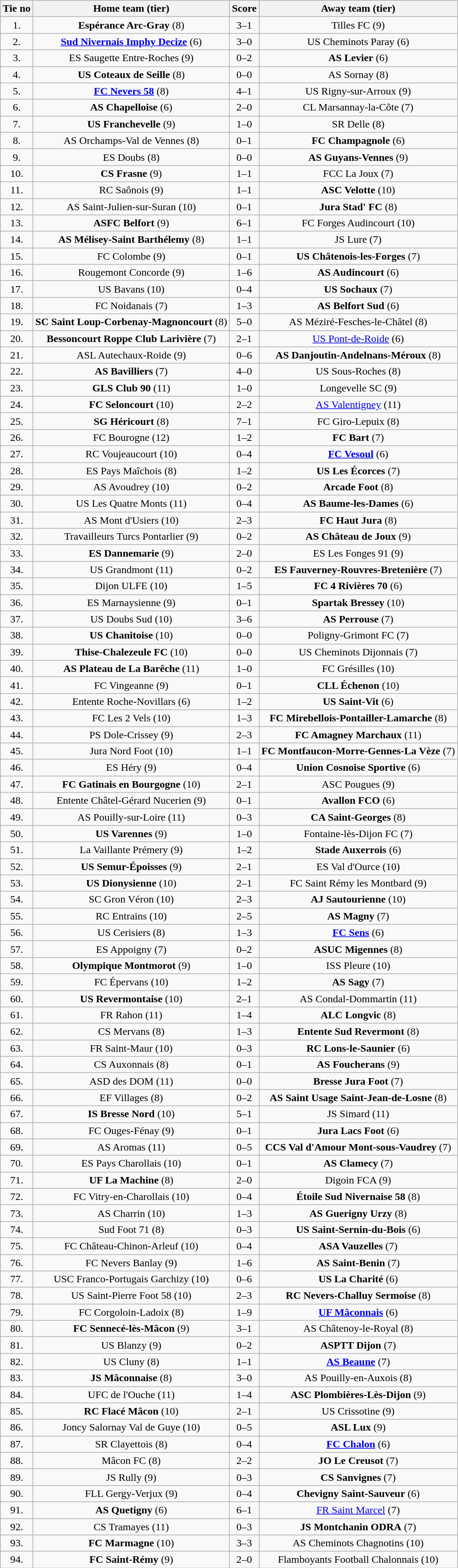<table class="wikitable" style="text-align: center">
<tr>
<th>Tie no</th>
<th>Home team (tier)</th>
<th>Score</th>
<th>Away team (tier)</th>
</tr>
<tr>
<td>1.</td>
<td><strong>Espérance Arc-Gray</strong> (8)</td>
<td>3–1</td>
<td>Tilles FC (9)</td>
</tr>
<tr>
<td>2.</td>
<td><strong><a href='#'>Sud Nivernais Imphy Decize</a></strong> (6)</td>
<td>3–0</td>
<td>US Cheminots Paray (6)</td>
</tr>
<tr>
<td>3.</td>
<td>ES Saugette Entre-Roches (9)</td>
<td>0–2</td>
<td><strong>AS Levier</strong> (6)</td>
</tr>
<tr>
<td>4.</td>
<td><strong>US Coteaux de Seille</strong> (8)</td>
<td>0–0 </td>
<td>AS Sornay (8)</td>
</tr>
<tr>
<td>5.</td>
<td><strong><a href='#'>FC Nevers 58</a></strong> (8)</td>
<td>4–1</td>
<td>US Rigny-sur-Arroux (9)</td>
</tr>
<tr>
<td>6.</td>
<td><strong>AS Chapelloise</strong> (6)</td>
<td>2–0</td>
<td>CL Marsannay-la-Côte (7)</td>
</tr>
<tr>
<td>7.</td>
<td><strong>US Franchevelle</strong> (9)</td>
<td>1–0</td>
<td>SR Delle (8)</td>
</tr>
<tr>
<td>8.</td>
<td>AS Orchamps-Val de Vennes (8)</td>
<td>0–1</td>
<td><strong>FC Champagnole</strong> (6)</td>
</tr>
<tr>
<td>9.</td>
<td>ES Doubs (8)</td>
<td>0–0 </td>
<td><strong>AS Guyans-Vennes</strong> (9)</td>
</tr>
<tr>
<td>10.</td>
<td><strong>CS Frasne</strong> (9)</td>
<td>1–1 </td>
<td>FCC La Joux (7)</td>
</tr>
<tr>
<td>11.</td>
<td>RC Saônois (9)</td>
<td>1–1 </td>
<td><strong>ASC Velotte</strong> (10)</td>
</tr>
<tr>
<td>12.</td>
<td>AS Saint-Julien-sur-Suran (10)</td>
<td>0–1</td>
<td><strong>Jura Stad' FC</strong> (8)</td>
</tr>
<tr>
<td>13.</td>
<td><strong>ASFC Belfort</strong> (9)</td>
<td>6–1</td>
<td>FC Forges Audincourt (10)</td>
</tr>
<tr>
<td>14.</td>
<td><strong>AS Mélisey-Saint Barthélemy</strong> (8)</td>
<td>1–1 </td>
<td>JS Lure (7)</td>
</tr>
<tr>
<td>15.</td>
<td>FC Colombe (9)</td>
<td>0–1</td>
<td><strong>US Châtenois-les-Forges</strong> (7)</td>
</tr>
<tr>
<td>16.</td>
<td>Rougemont Concorde (9)</td>
<td>1–6</td>
<td><strong>AS Audincourt</strong> (6)</td>
</tr>
<tr>
<td>17.</td>
<td>US Bavans (10)</td>
<td>0–4</td>
<td><strong>US Sochaux</strong> (7)</td>
</tr>
<tr>
<td>18.</td>
<td>FC Noidanais (7)</td>
<td>1–3</td>
<td><strong>AS Belfort Sud</strong> (6)</td>
</tr>
<tr>
<td>19.</td>
<td><strong>SC Saint Loup-Corbenay-Magnoncourt</strong> (8)</td>
<td>5–0</td>
<td>AS Méziré-Fesches-le-Châtel (8)</td>
</tr>
<tr>
<td>20.</td>
<td><strong>Bessoncourt Roppe Club Larivière</strong> (7)</td>
<td>2–1</td>
<td><a href='#'>US Pont-de-Roide</a> (6)</td>
</tr>
<tr>
<td>21.</td>
<td>ASL Autechaux-Roide (9)</td>
<td>0–6</td>
<td><strong>AS Danjoutin-Andelnans-Méroux</strong> (8)</td>
</tr>
<tr>
<td>22.</td>
<td><strong>AS Bavilliers</strong> (7)</td>
<td>4–0</td>
<td>US Sous-Roches (8)</td>
</tr>
<tr>
<td>23.</td>
<td><strong>GLS Club 90</strong> (11)</td>
<td>1–0</td>
<td>Longevelle SC (9)</td>
</tr>
<tr>
<td>24.</td>
<td><strong>FC Seloncourt</strong> (10)</td>
<td>2–2 </td>
<td><a href='#'>AS Valentigney</a> (11)</td>
</tr>
<tr>
<td>25.</td>
<td><strong>SG Héricourt</strong> (8)</td>
<td>7–1</td>
<td>FC Giro-Lepuix (8)</td>
</tr>
<tr>
<td>26.</td>
<td>FC Bourogne (12)</td>
<td>1–2</td>
<td><strong>FC Bart</strong> (7)</td>
</tr>
<tr>
<td>27.</td>
<td>RC Voujeaucourt (10)</td>
<td>0–4</td>
<td><strong><a href='#'>FC Vesoul</a></strong> (6)</td>
</tr>
<tr>
<td>28.</td>
<td>ES Pays Maîchois (8)</td>
<td>1–2</td>
<td><strong>US Les Écorces</strong> (7)</td>
</tr>
<tr>
<td>29.</td>
<td>AS Avoudrey (10)</td>
<td>0–2</td>
<td><strong>Arcade Foot</strong> (8)</td>
</tr>
<tr>
<td>30.</td>
<td>US Les Quatre Monts (11)</td>
<td>0–4</td>
<td><strong>AS Baume-les-Dames</strong> (6)</td>
</tr>
<tr>
<td>31.</td>
<td>AS Mont d'Usiers (10)</td>
<td>2–3</td>
<td><strong>FC Haut Jura</strong> (8)</td>
</tr>
<tr>
<td>32.</td>
<td>Travailleurs Turcs Pontarlier (9)</td>
<td>0–2</td>
<td><strong>AS Château de Joux</strong> (9)</td>
</tr>
<tr>
<td>33.</td>
<td><strong>ES Dannemarie</strong> (9)</td>
<td>2–0</td>
<td>ES Les Fonges 91 (9)</td>
</tr>
<tr>
<td>34.</td>
<td>US Grandmont (11)</td>
<td>0–2</td>
<td><strong>ES Fauverney-Rouvres-Bretenière</strong> (7)</td>
</tr>
<tr>
<td>35.</td>
<td>Dijon ULFE (10)</td>
<td>1–5</td>
<td><strong>FC 4 Rivières 70</strong> (6)</td>
</tr>
<tr>
<td>36.</td>
<td>ES Marnaysienne (9)</td>
<td>0–1</td>
<td><strong>Spartak Bressey</strong> (10)</td>
</tr>
<tr>
<td>37.</td>
<td>US Doubs Sud (10)</td>
<td>3–6</td>
<td><strong>AS Perrouse</strong> (7)</td>
</tr>
<tr>
<td>38.</td>
<td><strong>US Chanitoise</strong> (10)</td>
<td>0–0 </td>
<td>Poligny-Grimont FC (7)</td>
</tr>
<tr>
<td>39.</td>
<td><strong>Thise-Chalezeule FC</strong> (10)</td>
<td>0–0 </td>
<td>US Cheminots Dijonnais (7)</td>
</tr>
<tr>
<td>40.</td>
<td><strong>AS Plateau de La Barêche</strong> (11)</td>
<td>1–0</td>
<td>FC Grésilles (10)</td>
</tr>
<tr>
<td>41.</td>
<td>FC Vingeanne (9)</td>
<td>0–1</td>
<td><strong>CLL Échenon</strong> (10)</td>
</tr>
<tr>
<td>42.</td>
<td>Entente Roche-Novillars (6)</td>
<td>1–2</td>
<td><strong>US Saint-Vit</strong> (6)</td>
</tr>
<tr>
<td>43.</td>
<td>FC Les 2 Vels (10)</td>
<td>1–3</td>
<td><strong>FC Mirebellois-Pontailler-Lamarche</strong> (8)</td>
</tr>
<tr>
<td>44.</td>
<td>PS Dole-Crissey (9)</td>
<td>2–3</td>
<td><strong>FC Amagney Marchaux</strong> (11)</td>
</tr>
<tr>
<td>45.</td>
<td>Jura Nord Foot (10)</td>
<td>1–1 </td>
<td><strong>FC Montfaucon-Morre-Gennes-La Vèze</strong> (7)</td>
</tr>
<tr>
<td>46.</td>
<td>ES Héry (9)</td>
<td>0–4</td>
<td><strong>Union Cosnoise Sportive</strong> (6)</td>
</tr>
<tr>
<td>47.</td>
<td><strong>FC Gatinais en Bourgogne</strong> (10)</td>
<td>2–1</td>
<td>ASC Pougues (9)</td>
</tr>
<tr>
<td>48.</td>
<td>Entente Châtel-Gérard Nucerien (9)</td>
<td>0–1</td>
<td><strong>Avallon FCO</strong> (6)</td>
</tr>
<tr>
<td>49.</td>
<td>AS Pouilly-sur-Loire (11)</td>
<td>0–3</td>
<td><strong>CA Saint-Georges</strong> (8)</td>
</tr>
<tr>
<td>50.</td>
<td><strong>US Varennes</strong> (9)</td>
<td>1–0</td>
<td>Fontaine-lès-Dijon FC (7)</td>
</tr>
<tr>
<td>51.</td>
<td>La Vaillante Prémery (9)</td>
<td>1–2</td>
<td><strong>Stade Auxerrois</strong> (6)</td>
</tr>
<tr>
<td>52.</td>
<td><strong>US Semur-Époisses</strong> (9)</td>
<td>2–1</td>
<td>ES Val d'Ource (10)</td>
</tr>
<tr>
<td>53.</td>
<td><strong>US Dionysienne</strong> (10)</td>
<td>2–1</td>
<td>FC Saint Rémy les Montbard (9)</td>
</tr>
<tr>
<td>54.</td>
<td>SC Gron Véron (10)</td>
<td>2–3</td>
<td><strong>AJ Sautourienne</strong> (10)</td>
</tr>
<tr>
<td>55.</td>
<td>RC Entrains (10)</td>
<td>2–5</td>
<td><strong>AS Magny</strong> (7)</td>
</tr>
<tr>
<td>56.</td>
<td>US Cerisiers (8)</td>
<td>1–3</td>
<td><strong><a href='#'>FC Sens</a></strong> (6)</td>
</tr>
<tr>
<td>57.</td>
<td>ES Appoigny (7)</td>
<td>0–2</td>
<td><strong>ASUC Migennes</strong> (8)</td>
</tr>
<tr>
<td>58.</td>
<td><strong>Olympique Montmorot</strong> (9)</td>
<td>1–0</td>
<td>ISS Pleure (10)</td>
</tr>
<tr>
<td>59.</td>
<td>FC Épervans (10)</td>
<td>1–2</td>
<td><strong>AS Sagy</strong> (7)</td>
</tr>
<tr>
<td>60.</td>
<td><strong>US Revermontaise</strong> (10)</td>
<td>2–1</td>
<td>AS Condal-Dommartin (11)</td>
</tr>
<tr>
<td>61.</td>
<td>FR Rahon (11)</td>
<td>1–4</td>
<td><strong>ALC Longvic</strong> (8)</td>
</tr>
<tr>
<td>62.</td>
<td>CS Mervans (8)</td>
<td>1–3</td>
<td><strong>Entente Sud Revermont</strong> (8)</td>
</tr>
<tr>
<td>63.</td>
<td>FR Saint-Maur (10)</td>
<td>0–3</td>
<td><strong>RC Lons-le-Saunier</strong> (6)</td>
</tr>
<tr>
<td>64.</td>
<td>CS Auxonnais (8)</td>
<td>0–1</td>
<td><strong>AS Foucherans</strong> (9)</td>
</tr>
<tr>
<td>65.</td>
<td>ASD des DOM (11)</td>
<td>0–0 </td>
<td><strong>Bresse Jura Foot</strong> (7)</td>
</tr>
<tr>
<td>66.</td>
<td>EF Villages (8)</td>
<td>0–2</td>
<td><strong>AS Saint Usage Saint-Jean-de-Losne</strong> (8)</td>
</tr>
<tr>
<td>67.</td>
<td><strong>IS Bresse Nord</strong> (10)</td>
<td>5–1</td>
<td>JS Simard (11)</td>
</tr>
<tr>
<td>68.</td>
<td>FC Ouges-Fénay (9)</td>
<td>0–1</td>
<td><strong>Jura Lacs Foot</strong> (6)</td>
</tr>
<tr>
<td>69.</td>
<td>AS Aromas (11)</td>
<td>0–5</td>
<td><strong>CCS Val d'Amour Mont-sous-Vaudrey</strong> (7)</td>
</tr>
<tr>
<td>70.</td>
<td>ES Pays Charollais (10)</td>
<td>0–1</td>
<td><strong>AS Clamecy</strong> (7)</td>
</tr>
<tr>
<td>71.</td>
<td><strong>UF La Machine</strong> (8)</td>
<td>2–0</td>
<td>Digoin FCA (9)</td>
</tr>
<tr>
<td>72.</td>
<td>FC Vitry-en-Charollais (10)</td>
<td>0–4</td>
<td><strong>Étoile Sud Nivernaise 58</strong> (8)</td>
</tr>
<tr>
<td>73.</td>
<td>AS Charrin (10)</td>
<td>1–3</td>
<td><strong>AS Guerigny Urzy</strong> (8)</td>
</tr>
<tr>
<td>74.</td>
<td>Sud Foot 71 (8)</td>
<td>0–3</td>
<td><strong>US Saint-Sernin-du-Bois</strong> (6)</td>
</tr>
<tr>
<td>75.</td>
<td>FC Château-Chinon-Arleuf (10)</td>
<td>0–4</td>
<td><strong>ASA Vauzelles</strong> (7)</td>
</tr>
<tr>
<td>76.</td>
<td>FC Nevers Banlay (9)</td>
<td>1–6</td>
<td><strong>AS Saint-Benin</strong> (7)</td>
</tr>
<tr>
<td>77.</td>
<td>USC Franco-Portugais Garchizy (10)</td>
<td>0–6</td>
<td><strong>US La Charité</strong> (6)</td>
</tr>
<tr>
<td>78.</td>
<td>US Saint-Pierre Foot 58 (10)</td>
<td>2–3</td>
<td><strong>RC Nevers-Challuy Sermoise</strong> (8)</td>
</tr>
<tr>
<td>79.</td>
<td>FC Corgoloin-Ladoix (8)</td>
<td>1–9</td>
<td><strong><a href='#'>UF Mâconnais</a></strong> (6)</td>
</tr>
<tr>
<td>80.</td>
<td><strong>FC Sennecé-lès-Mâcon</strong> (9)</td>
<td>3–1</td>
<td>AS Châtenoy-le-Royal (8)</td>
</tr>
<tr>
<td>81.</td>
<td>US Blanzy (9)</td>
<td>0–2</td>
<td><strong>ASPTT Dijon</strong> (7)</td>
</tr>
<tr>
<td>82.</td>
<td>US Cluny (8)</td>
<td>1–1 </td>
<td><strong><a href='#'>AS Beaune</a></strong> (7)</td>
</tr>
<tr>
<td>83.</td>
<td><strong>JS Mâconnaise</strong> (8)</td>
<td>3–0</td>
<td>AS Pouilly-en-Auxois (8)</td>
</tr>
<tr>
<td>84.</td>
<td>UFC de l'Ouche (11)</td>
<td>1–4</td>
<td><strong>ASC Plombières-Lès-Dijon</strong> (9)</td>
</tr>
<tr>
<td>85.</td>
<td><strong>RC Flacé Mâcon</strong> (10)</td>
<td>2–1</td>
<td>US Crissotine (9)</td>
</tr>
<tr>
<td>86.</td>
<td>Joncy Salornay Val de Guye (10)</td>
<td>0–5</td>
<td><strong>ASL Lux</strong> (9)</td>
</tr>
<tr>
<td>87.</td>
<td>SR Clayettois (8)</td>
<td>0–4</td>
<td><strong><a href='#'>FC Chalon</a></strong> (6)</td>
</tr>
<tr>
<td>88.</td>
<td>Mâcon FC (8)</td>
<td>2–2 </td>
<td><strong>JO Le Creusot</strong> (7)</td>
</tr>
<tr>
<td>89.</td>
<td>JS Rully (9)</td>
<td>0–3</td>
<td><strong>CS Sanvignes</strong> (7)</td>
</tr>
<tr>
<td>90.</td>
<td>FLL Gergy-Verjux (9)</td>
<td>0–4</td>
<td><strong>Chevigny Saint-Sauveur</strong> (6)</td>
</tr>
<tr>
<td>91.</td>
<td><strong>AS Quetigny</strong> (6)</td>
<td>6–1</td>
<td><a href='#'>FR Saint Marcel</a> (7)</td>
</tr>
<tr>
<td>92.</td>
<td>CS Tramayes (11)</td>
<td>0–3</td>
<td><strong>JS Montchanin ODRA</strong> (7)</td>
</tr>
<tr>
<td>93.</td>
<td><strong>FC Marmagne</strong> (10)</td>
<td>3–3 </td>
<td>AS Cheminots Chagnotins (10)</td>
</tr>
<tr>
<td>94.</td>
<td><strong>FC Saint-Rémy</strong> (9)</td>
<td>2–0</td>
<td>Flamboyants Football Chalonnais (10)</td>
</tr>
</table>
